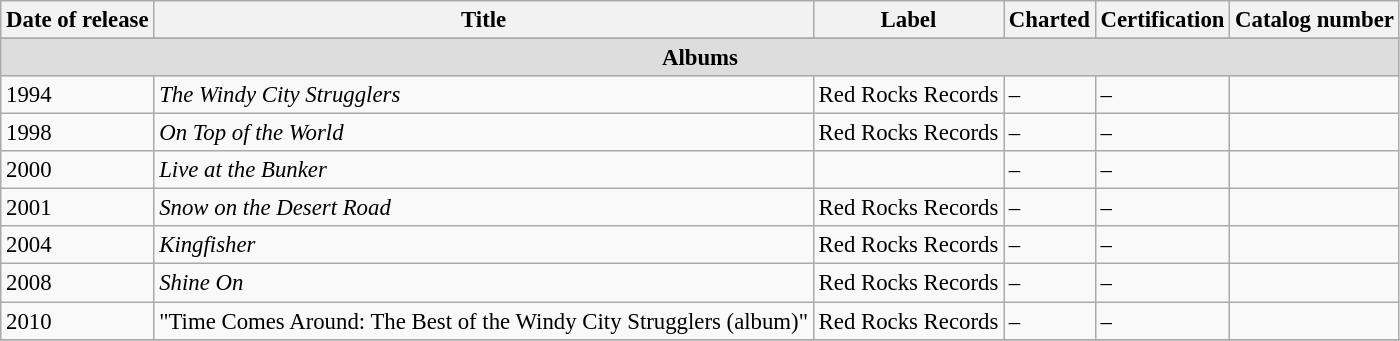<table class="wikitable" style="font-size: 95%;">
<tr>
<th>Date of release</th>
<th>Title</th>
<th>Label</th>
<th>Charted</th>
<th>Certification</th>
<th>Catalog number</th>
</tr>
<tr>
</tr>
<tr bgcolor="#DDDDDD">
<td colspan=7 align=center><strong>Albums</strong></td>
</tr>
<tr>
<td>1994</td>
<td><em>The Windy City Strugglers</em></td>
<td>Red Rocks Records</td>
<td>–</td>
<td>–</td>
<td></td>
</tr>
<tr>
<td>1998</td>
<td><em>On Top of the World</em></td>
<td>Red Rocks Records</td>
<td>–</td>
<td>–</td>
<td></td>
</tr>
<tr>
<td>2000</td>
<td><em>Live at the Bunker</em></td>
<td></td>
<td>–</td>
<td>–</td>
<td></td>
</tr>
<tr>
<td>2001</td>
<td><em>Snow on the Desert Road</em></td>
<td>Red Rocks Records</td>
<td>–</td>
<td>–</td>
<td></td>
</tr>
<tr>
<td>2004</td>
<td><em>Kingfisher</em></td>
<td>Red Rocks Records</td>
<td>–</td>
<td>–</td>
<td></td>
</tr>
<tr>
<td>2008</td>
<td><em>Shine On</em></td>
<td>Red Rocks Records</td>
<td>–</td>
<td>–</td>
<td></td>
</tr>
<tr>
<td>2010</td>
<td>"Time Comes Around: The Best of the Windy City Strugglers (album)"</td>
<td>Red Rocks Records</td>
<td>–</td>
<td>–</td>
<td></td>
</tr>
<tr>
</tr>
</table>
